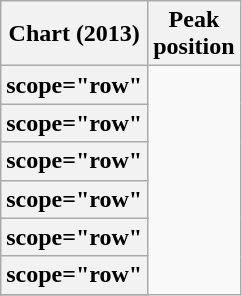<table class="wikitable plainrowheaders" style="text-align:center;">
<tr>
<th scope="col">Chart (2013)</th>
<th scope="col">Peak<br>position</th>
</tr>
<tr>
<th>scope="row"</th>
</tr>
<tr>
<th>scope="row"</th>
</tr>
<tr>
<th>scope="row"</th>
</tr>
<tr>
<th>scope="row"</th>
</tr>
<tr>
<th>scope="row"</th>
</tr>
<tr>
<th>scope="row"</th>
</tr>
<tr>
</tr>
</table>
